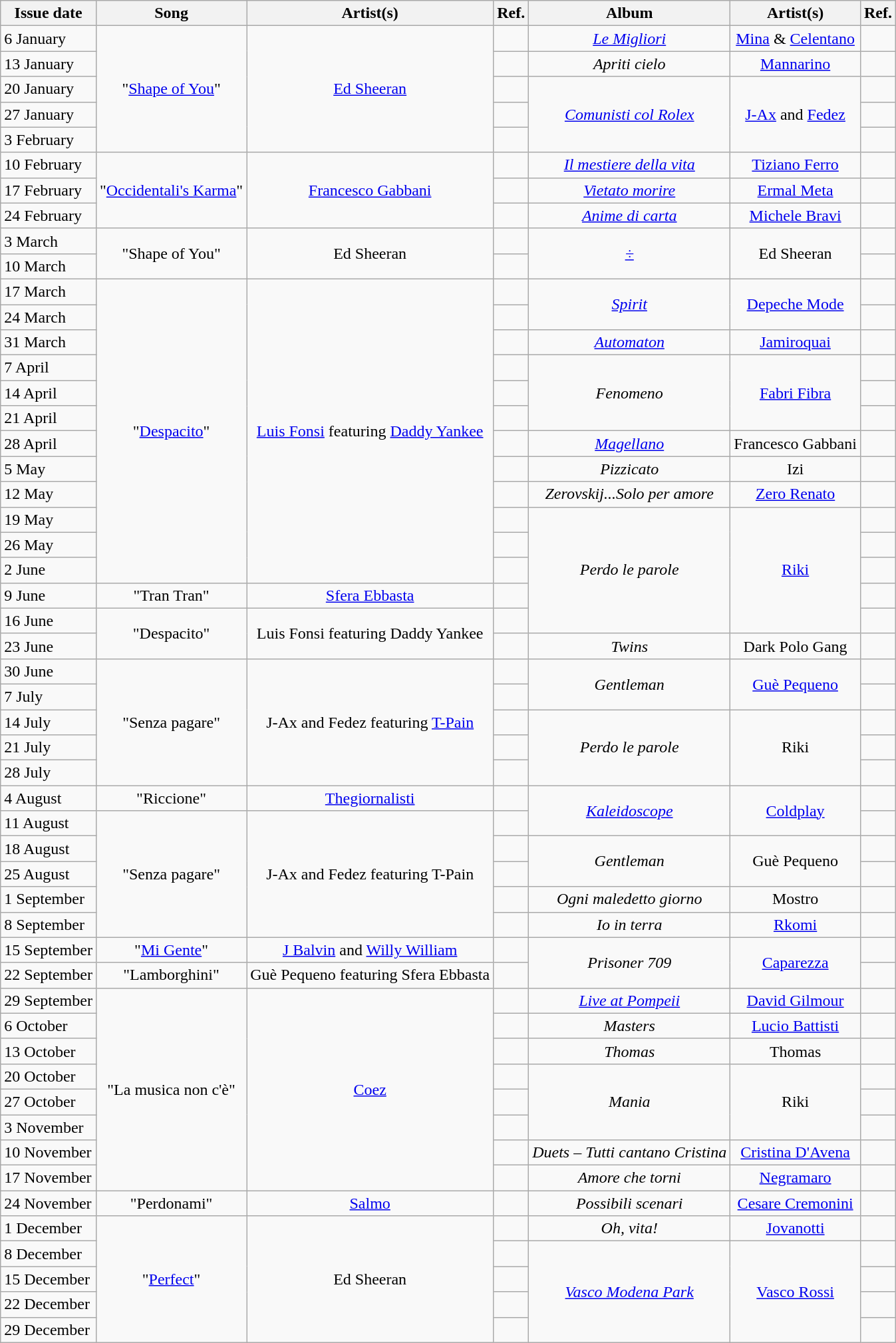<table class="wikitable">
<tr>
<th>Issue date</th>
<th>Song</th>
<th>Artist(s)</th>
<th>Ref.</th>
<th>Album</th>
<th>Artist(s)</th>
<th>Ref.</th>
</tr>
<tr>
<td>6 January</td>
<td align="center" rowspan="5">"<a href='#'>Shape of You</a>"</td>
<td align="center" rowspan="5"><a href='#'>Ed Sheeran</a></td>
<td align="center"></td>
<td align="center"><em><a href='#'>Le Migliori</a></em></td>
<td align="center"><a href='#'>Mina</a> & <a href='#'>Celentano</a></td>
<td align="center"></td>
</tr>
<tr>
<td>13 January</td>
<td align="center"></td>
<td align="center"><em>Apriti cielo</em></td>
<td align="center"><a href='#'>Mannarino</a></td>
<td align="center"></td>
</tr>
<tr>
<td>20 January</td>
<td align="center"></td>
<td align="center" rowspan="3"><em><a href='#'>Comunisti col Rolex</a></em></td>
<td align="center" rowspan="3"><a href='#'>J-Ax</a> and <a href='#'>Fedez</a></td>
<td align="center"></td>
</tr>
<tr>
<td>27 January</td>
<td align="center"></td>
<td align="center"></td>
</tr>
<tr>
<td>3 February</td>
<td align="center"></td>
<td align="center"></td>
</tr>
<tr>
<td>10 February</td>
<td align="center" rowspan="3">"<a href='#'>Occidentali's Karma</a>"</td>
<td align="center" rowspan="3"><a href='#'>Francesco Gabbani</a></td>
<td align="center"></td>
<td align="center"><em><a href='#'>Il mestiere della vita</a></em></td>
<td align="center"><a href='#'>Tiziano Ferro</a></td>
<td align="center"></td>
</tr>
<tr>
<td>17 February</td>
<td align="center"></td>
<td align="center"><em><a href='#'>Vietato morire</a></em></td>
<td align="center"><a href='#'>Ermal Meta</a></td>
<td align="center"></td>
</tr>
<tr>
<td>24 February</td>
<td align="center"></td>
<td align="center"><em><a href='#'>Anime di carta</a></em></td>
<td align="center"><a href='#'>Michele Bravi</a></td>
<td align="center"></td>
</tr>
<tr>
<td>3 March</td>
<td align="center" rowspan="2">"Shape of You"</td>
<td align="center" rowspan="2">Ed Sheeran</td>
<td align="center"></td>
<td align="center" rowspan="2"><em><a href='#'>÷</a></em></td>
<td align="center" rowspan="2">Ed Sheeran</td>
<td align="center"></td>
</tr>
<tr>
<td>10 March</td>
<td align="center"></td>
<td align="center"></td>
</tr>
<tr>
<td>17 March</td>
<td align="center" rowspan="12">"<a href='#'>Despacito</a>"</td>
<td align="center" rowspan="12"><a href='#'>Luis Fonsi</a> featuring <a href='#'>Daddy Yankee</a></td>
<td align="center"></td>
<td align="center" rowspan="2"><em><a href='#'>Spirit</a></em></td>
<td align="center" rowspan="2"><a href='#'>Depeche Mode</a></td>
<td align="center"></td>
</tr>
<tr>
<td>24 March</td>
<td align="center"></td>
<td align="center"></td>
</tr>
<tr>
<td>31 March</td>
<td align="center"></td>
<td align="center"><em><a href='#'>Automaton</a></em></td>
<td align="center"><a href='#'>Jamiroquai</a></td>
<td align="center"></td>
</tr>
<tr>
<td>7 April</td>
<td align="center"></td>
<td align="center" rowspan="3"><em>Fenomeno</em></td>
<td align="center" rowspan="3"><a href='#'>Fabri Fibra</a></td>
<td align="center"></td>
</tr>
<tr>
<td>14 April</td>
<td align="center"></td>
<td align="center"></td>
</tr>
<tr>
<td>21 April</td>
<td align="center"></td>
<td align="center"></td>
</tr>
<tr>
<td>28 April</td>
<td align="center"></td>
<td align="center"><em><a href='#'>Magellano</a></em></td>
<td align="center">Francesco Gabbani</td>
<td align="center"></td>
</tr>
<tr>
<td>5 May</td>
<td align="center"></td>
<td align="center"><em>Pizzicato</em></td>
<td align="center">Izi</td>
<td align="center"></td>
</tr>
<tr>
<td>12 May</td>
<td align="center"></td>
<td align="center"><em>Zerovskij...Solo per amore</em></td>
<td align="center"><a href='#'>Zero Renato</a></td>
<td align="center"></td>
</tr>
<tr>
<td>19 May</td>
<td align="center"></td>
<td align="center" rowspan="5"><em>Perdo le parole</em></td>
<td align="center" rowspan="5"><a href='#'>Riki</a></td>
<td align="center"></td>
</tr>
<tr>
<td>26 May</td>
<td align="center"></td>
<td align="center"></td>
</tr>
<tr>
<td>2 June</td>
<td align="center"></td>
<td align="center"></td>
</tr>
<tr>
<td>9 June</td>
<td align="center">"Tran Tran"</td>
<td align="center"><a href='#'>Sfera Ebbasta</a></td>
<td align="center"></td>
<td align="center"></td>
</tr>
<tr>
<td>16 June</td>
<td align="center" rowspan="2">"Despacito"</td>
<td align="center" rowspan="2">Luis Fonsi featuring Daddy Yankee</td>
<td align="center"></td>
<td align="center"></td>
</tr>
<tr>
<td>23 June</td>
<td align="center"></td>
<td align="center"><em>Twins</em></td>
<td align="center">Dark Polo Gang</td>
<td align="center"></td>
</tr>
<tr>
<td>30 June</td>
<td align="center" rowspan="5">"Senza pagare"</td>
<td align="center" rowspan="5">J-Ax and Fedez featuring <a href='#'>T-Pain</a></td>
<td align="center"></td>
<td align="center" rowspan="2"><em>Gentleman</em></td>
<td align="center" rowspan="2"><a href='#'>Guè Pequeno</a></td>
<td align="center"></td>
</tr>
<tr>
<td>7 July</td>
<td align="center"></td>
<td align="center"></td>
</tr>
<tr>
<td>14 July</td>
<td align="center"></td>
<td align="center" rowspan="3"><em>Perdo le parole</em></td>
<td align="center" rowspan="3">Riki</td>
<td align="center"></td>
</tr>
<tr>
<td>21 July</td>
<td align="center"></td>
<td align="center"></td>
</tr>
<tr>
<td>28 July</td>
<td align="center"></td>
<td align="center"></td>
</tr>
<tr>
<td>4 August</td>
<td align="center">"Riccione"</td>
<td align="center"><a href='#'>Thegiornalisti</a></td>
<td align="center"></td>
<td align="center" rowspan="2"><em><a href='#'>Kaleidoscope</a></em></td>
<td align="center" rowspan="2"><a href='#'>Coldplay</a></td>
<td align="center"></td>
</tr>
<tr>
<td>11 August</td>
<td align="center" rowspan="5">"Senza pagare"</td>
<td align="center" rowspan="5">J-Ax and Fedez featuring T-Pain</td>
<td align="center"></td>
<td align="center"></td>
</tr>
<tr>
<td>18 August</td>
<td align="center"></td>
<td align="center" rowspan="2"><em>Gentleman</em></td>
<td align="center" rowspan="2">Guè Pequeno</td>
<td align="center"></td>
</tr>
<tr>
<td>25 August</td>
<td align="center"></td>
<td align="center"></td>
</tr>
<tr>
<td>1 September</td>
<td align="center"></td>
<td align="center"><em>Ogni maledetto giorno</em></td>
<td align="center">Mostro</td>
<td align="center"></td>
</tr>
<tr>
<td>8 September</td>
<td align="center"></td>
<td align="center"><em>Io in terra</em></td>
<td align="center"><a href='#'>Rkomi</a></td>
<td align="center"></td>
</tr>
<tr>
<td>15 September</td>
<td align="center">"<a href='#'>Mi Gente</a>"</td>
<td align="center"><a href='#'>J Balvin</a> and <a href='#'>Willy William</a></td>
<td align="center"></td>
<td align="center" rowspan="2"><em>Prisoner 709</em></td>
<td align="center" rowspan="2"><a href='#'>Caparezza</a></td>
<td align="center"></td>
</tr>
<tr>
<td>22 September</td>
<td align="center">"Lamborghini"</td>
<td align="center">Guè Pequeno featuring Sfera Ebbasta</td>
<td align="center"></td>
<td align="center"></td>
</tr>
<tr>
<td>29 September</td>
<td align="center" rowspan="8">"La musica non c'è"</td>
<td align="center" rowspan="8"><a href='#'>Coez</a></td>
<td align="center"></td>
<td align="center"><em><a href='#'>Live at Pompeii</a></em></td>
<td align="center"><a href='#'>David Gilmour</a></td>
<td align="center"></td>
</tr>
<tr>
<td>6 October</td>
<td align="center"></td>
<td align="center"><em>Masters</em></td>
<td align="center"><a href='#'>Lucio Battisti</a></td>
<td align="center"></td>
</tr>
<tr>
<td>13 October</td>
<td align="center"></td>
<td align="center"><em>Thomas</em></td>
<td align="center">Thomas</td>
<td align="center"></td>
</tr>
<tr>
<td>20 October</td>
<td align="center"></td>
<td align="center" rowspan="3"><em>Mania</em></td>
<td align="center" rowspan="3">Riki</td>
<td align="center"></td>
</tr>
<tr>
<td>27 October</td>
<td align="center"></td>
<td align="center"></td>
</tr>
<tr>
<td>3 November</td>
<td align="center"></td>
<td align="center"></td>
</tr>
<tr>
<td>10 November</td>
<td align="center"></td>
<td align="center"><em>Duets – Tutti cantano Cristina</em></td>
<td align="center"><a href='#'>Cristina D'Avena</a></td>
<td align="center"></td>
</tr>
<tr>
<td>17 November</td>
<td align="center"></td>
<td align="center"><em>Amore che torni</em></td>
<td align="center"><a href='#'>Negramaro</a></td>
<td align="center"></td>
</tr>
<tr>
<td>24 November</td>
<td align="center">"Perdonami"</td>
<td align="center"><a href='#'>Salmo</a></td>
<td align="center"></td>
<td align="center"><em>Possibili scenari</em></td>
<td align="center"><a href='#'>Cesare Cremonini</a></td>
<td align="center"></td>
</tr>
<tr>
<td>1 December</td>
<td align="center" rowspan="5">"<a href='#'>Perfect</a>"</td>
<td align="center" rowspan="5">Ed Sheeran</td>
<td align="center"></td>
<td align="center"><em>Oh, vita!</em></td>
<td align="center"><a href='#'>Jovanotti</a></td>
<td align="center"></td>
</tr>
<tr>
<td>8 December</td>
<td align="center"></td>
<td align="center" rowspan="4"><em><a href='#'>Vasco Modena Park</a></em></td>
<td align="center" rowspan="4"><a href='#'>Vasco Rossi</a></td>
<td align="center"></td>
</tr>
<tr>
<td>15 December</td>
<td align="center"></td>
<td align="center"></td>
</tr>
<tr>
<td>22 December</td>
<td align="center"></td>
<td align="center"></td>
</tr>
<tr>
<td>29 December</td>
<td align="center"></td>
<td align="center"></td>
</tr>
</table>
